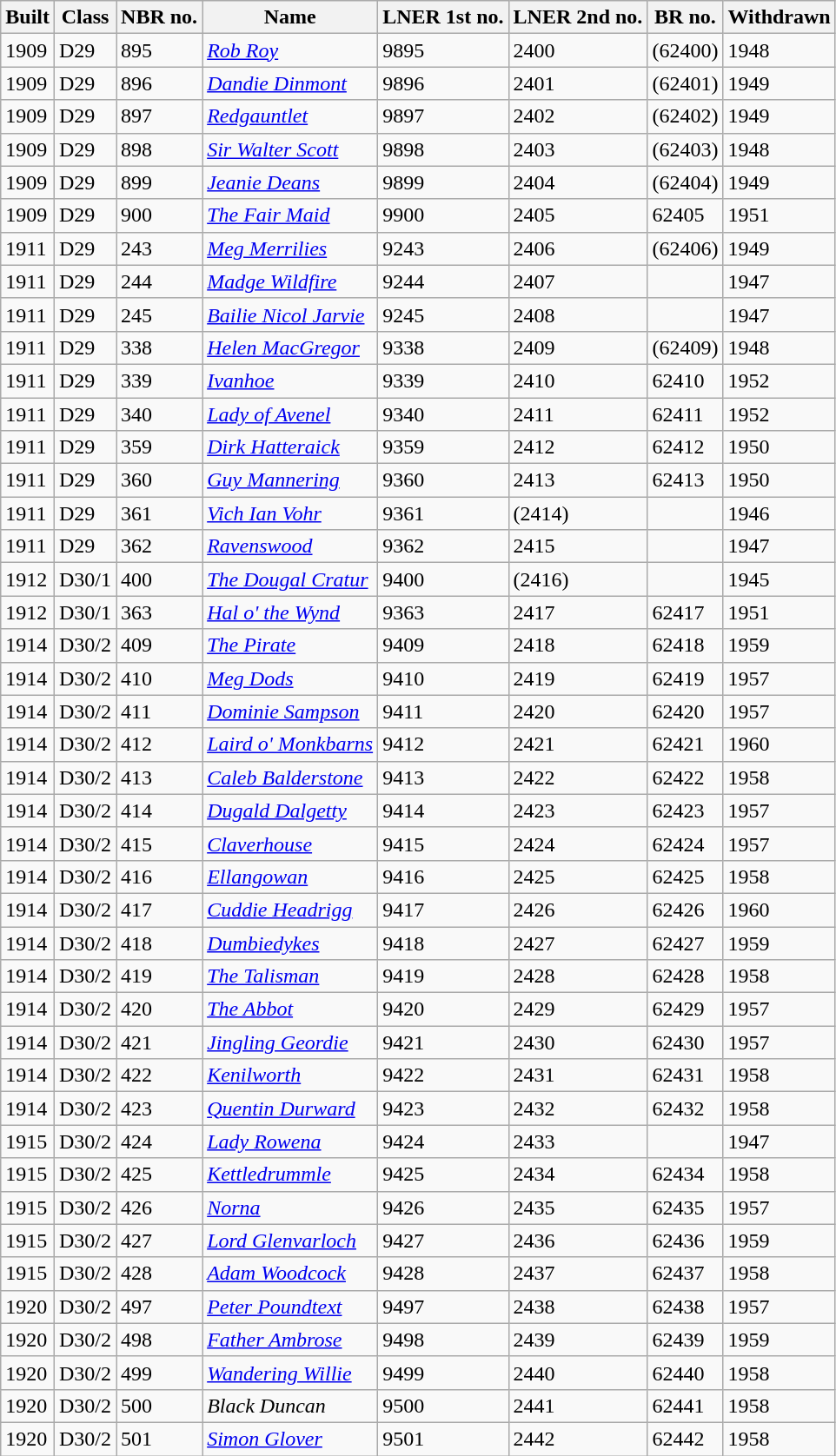<table class="wikitable sortable">
<tr>
<th>Built</th>
<th>Class</th>
<th>NBR no.</th>
<th>Name</th>
<th>LNER 1st no.</th>
<th>LNER 2nd no.</th>
<th>BR no.</th>
<th>Withdrawn</th>
</tr>
<tr>
<td>1909</td>
<td>D29</td>
<td>895</td>
<td><em><a href='#'>Rob Roy</a></em></td>
<td>9895</td>
<td>2400</td>
<td>(62400)</td>
<td>1948</td>
</tr>
<tr>
<td>1909</td>
<td>D29</td>
<td>896</td>
<td><em><a href='#'>Dandie Dinmont</a></em></td>
<td>9896</td>
<td>2401</td>
<td>(62401)</td>
<td>1949</td>
</tr>
<tr>
<td>1909</td>
<td>D29</td>
<td>897</td>
<td><em><a href='#'>Redgauntlet</a></em></td>
<td>9897</td>
<td>2402</td>
<td>(62402)</td>
<td>1949</td>
</tr>
<tr>
<td>1909</td>
<td>D29</td>
<td>898</td>
<td><em><a href='#'>Sir Walter Scott</a></em></td>
<td>9898</td>
<td>2403</td>
<td>(62403)</td>
<td>1948</td>
</tr>
<tr>
<td>1909</td>
<td>D29</td>
<td>899</td>
<td><em><a href='#'>Jeanie Deans</a></em></td>
<td>9899</td>
<td>2404</td>
<td>(62404)</td>
<td>1949</td>
</tr>
<tr>
<td>1909</td>
<td>D29</td>
<td>900</td>
<td><em><a href='#'>The Fair Maid</a></em></td>
<td>9900</td>
<td>2405</td>
<td>62405</td>
<td>1951</td>
</tr>
<tr>
<td>1911</td>
<td>D29</td>
<td>243</td>
<td><em><a href='#'>Meg Merrilies</a></em></td>
<td>9243</td>
<td>2406</td>
<td>(62406)</td>
<td>1949</td>
</tr>
<tr>
<td>1911</td>
<td>D29</td>
<td>244</td>
<td><em><a href='#'>Madge Wildfire</a></em></td>
<td>9244</td>
<td>2407</td>
<td></td>
<td>1947</td>
</tr>
<tr>
<td>1911</td>
<td>D29</td>
<td>245</td>
<td><em><a href='#'>Bailie Nicol Jarvie</a></em></td>
<td>9245</td>
<td>2408</td>
<td></td>
<td>1947</td>
</tr>
<tr>
<td>1911</td>
<td>D29</td>
<td>338</td>
<td><em><a href='#'>Helen MacGregor</a></em></td>
<td>9338</td>
<td>2409</td>
<td>(62409)</td>
<td>1948</td>
</tr>
<tr>
<td>1911</td>
<td>D29</td>
<td>339</td>
<td><em><a href='#'>Ivanhoe</a></em></td>
<td>9339</td>
<td>2410</td>
<td>62410</td>
<td>1952</td>
</tr>
<tr>
<td>1911</td>
<td>D29</td>
<td>340</td>
<td><em><a href='#'>Lady of Avenel</a></em></td>
<td>9340</td>
<td>2411</td>
<td>62411</td>
<td>1952</td>
</tr>
<tr>
<td>1911</td>
<td>D29</td>
<td>359</td>
<td><em><a href='#'>Dirk Hatteraick</a></em></td>
<td>9359</td>
<td>2412</td>
<td>62412</td>
<td>1950</td>
</tr>
<tr>
<td>1911</td>
<td>D29</td>
<td>360</td>
<td><em><a href='#'>Guy Mannering</a></em></td>
<td>9360</td>
<td>2413</td>
<td>62413</td>
<td>1950</td>
</tr>
<tr>
<td>1911</td>
<td>D29</td>
<td>361</td>
<td><em><a href='#'>Vich Ian Vohr</a></em></td>
<td>9361</td>
<td>(2414)</td>
<td></td>
<td>1946</td>
</tr>
<tr>
<td>1911</td>
<td>D29</td>
<td>362</td>
<td><em><a href='#'>Ravenswood</a></em></td>
<td>9362</td>
<td>2415</td>
<td></td>
<td>1947</td>
</tr>
<tr>
<td>1912</td>
<td>D30/1</td>
<td>400</td>
<td><em><a href='#'>The Dougal Cratur</a></em></td>
<td>9400</td>
<td>(2416)</td>
<td></td>
<td>1945</td>
</tr>
<tr>
<td>1912</td>
<td>D30/1</td>
<td>363</td>
<td><em><a href='#'>Hal o' the Wynd</a></em></td>
<td>9363</td>
<td>2417</td>
<td>62417</td>
<td>1951</td>
</tr>
<tr>
<td>1914</td>
<td>D30/2</td>
<td>409</td>
<td><em><a href='#'>The Pirate</a></em></td>
<td>9409</td>
<td>2418</td>
<td>62418</td>
<td>1959</td>
</tr>
<tr>
<td>1914</td>
<td>D30/2</td>
<td>410</td>
<td><em><a href='#'>Meg Dods</a></em></td>
<td>9410</td>
<td>2419</td>
<td>62419</td>
<td>1957</td>
</tr>
<tr>
<td>1914</td>
<td>D30/2</td>
<td>411</td>
<td><em><a href='#'>Dominie Sampson</a></em></td>
<td>9411</td>
<td>2420</td>
<td>62420</td>
<td>1957</td>
</tr>
<tr>
<td>1914</td>
<td>D30/2</td>
<td>412</td>
<td><em><a href='#'>Laird o' Monkbarns</a></em></td>
<td>9412</td>
<td>2421</td>
<td>62421</td>
<td>1960</td>
</tr>
<tr>
<td>1914</td>
<td>D30/2</td>
<td>413</td>
<td><em><a href='#'>Caleb Balderstone</a></em></td>
<td>9413</td>
<td>2422</td>
<td>62422</td>
<td>1958</td>
</tr>
<tr>
<td>1914</td>
<td>D30/2</td>
<td>414</td>
<td><em><a href='#'>Dugald Dalgetty</a></em></td>
<td>9414</td>
<td>2423</td>
<td>62423</td>
<td>1957</td>
</tr>
<tr>
<td>1914</td>
<td>D30/2</td>
<td>415</td>
<td><em><a href='#'>Claverhouse</a></em></td>
<td>9415</td>
<td>2424</td>
<td>62424</td>
<td>1957</td>
</tr>
<tr>
<td>1914</td>
<td>D30/2</td>
<td>416</td>
<td><em><a href='#'>Ellangowan</a></em></td>
<td>9416</td>
<td>2425</td>
<td>62425</td>
<td>1958</td>
</tr>
<tr>
<td>1914</td>
<td>D30/2</td>
<td>417</td>
<td><em><a href='#'>Cuddie Headrigg</a></em></td>
<td>9417</td>
<td>2426</td>
<td>62426</td>
<td>1960</td>
</tr>
<tr>
<td>1914</td>
<td>D30/2</td>
<td>418</td>
<td><em><a href='#'>Dumbiedykes</a></em></td>
<td>9418</td>
<td>2427</td>
<td>62427</td>
<td>1959</td>
</tr>
<tr>
<td>1914</td>
<td>D30/2</td>
<td>419</td>
<td><em><a href='#'>The Talisman</a></em></td>
<td>9419</td>
<td>2428</td>
<td>62428</td>
<td>1958</td>
</tr>
<tr>
<td>1914</td>
<td>D30/2</td>
<td>420</td>
<td><em><a href='#'>The Abbot</a></em></td>
<td>9420</td>
<td>2429</td>
<td>62429</td>
<td>1957</td>
</tr>
<tr>
<td>1914</td>
<td>D30/2</td>
<td>421</td>
<td><em><a href='#'>Jingling Geordie</a></em></td>
<td>9421</td>
<td>2430</td>
<td>62430</td>
<td>1957</td>
</tr>
<tr>
<td>1914</td>
<td>D30/2</td>
<td>422</td>
<td><em><a href='#'>Kenilworth</a></em></td>
<td>9422</td>
<td>2431</td>
<td>62431</td>
<td>1958</td>
</tr>
<tr>
<td>1914</td>
<td>D30/2</td>
<td>423</td>
<td><em><a href='#'>Quentin Durward</a></em></td>
<td>9423</td>
<td>2432</td>
<td>62432</td>
<td>1958</td>
</tr>
<tr>
<td>1915</td>
<td>D30/2</td>
<td>424</td>
<td><em><a href='#'>Lady Rowena</a></em></td>
<td>9424</td>
<td>2433</td>
<td></td>
<td>1947</td>
</tr>
<tr>
<td>1915</td>
<td>D30/2</td>
<td>425</td>
<td><em><a href='#'>Kettledrummle</a></em></td>
<td>9425</td>
<td>2434</td>
<td>62434</td>
<td>1958</td>
</tr>
<tr>
<td>1915</td>
<td>D30/2</td>
<td>426</td>
<td><em><a href='#'>Norna</a></em></td>
<td>9426</td>
<td>2435</td>
<td>62435</td>
<td>1957</td>
</tr>
<tr>
<td>1915</td>
<td>D30/2</td>
<td>427</td>
<td><em><a href='#'>Lord Glenvarloch</a></em></td>
<td>9427</td>
<td>2436</td>
<td>62436</td>
<td>1959</td>
</tr>
<tr>
<td>1915</td>
<td>D30/2</td>
<td>428</td>
<td><em><a href='#'>Adam Woodcock</a></em></td>
<td>9428</td>
<td>2437</td>
<td>62437</td>
<td>1958</td>
</tr>
<tr>
<td>1920</td>
<td>D30/2</td>
<td>497</td>
<td><em><a href='#'>Peter Poundtext</a></em></td>
<td>9497</td>
<td>2438</td>
<td>62438</td>
<td>1957</td>
</tr>
<tr>
<td>1920</td>
<td>D30/2</td>
<td>498</td>
<td><em><a href='#'>Father Ambrose</a></em></td>
<td>9498</td>
<td>2439</td>
<td>62439</td>
<td>1959</td>
</tr>
<tr>
<td>1920</td>
<td>D30/2</td>
<td>499</td>
<td><em><a href='#'>Wandering Willie</a></em></td>
<td>9499</td>
<td>2440</td>
<td>62440</td>
<td>1958</td>
</tr>
<tr>
<td>1920</td>
<td>D30/2</td>
<td>500</td>
<td><em>Black Duncan</em></td>
<td>9500</td>
<td>2441</td>
<td>62441</td>
<td>1958</td>
</tr>
<tr>
<td>1920</td>
<td>D30/2</td>
<td>501</td>
<td><em><a href='#'>Simon Glover</a></em></td>
<td>9501</td>
<td>2442</td>
<td>62442</td>
<td>1958</td>
</tr>
</table>
